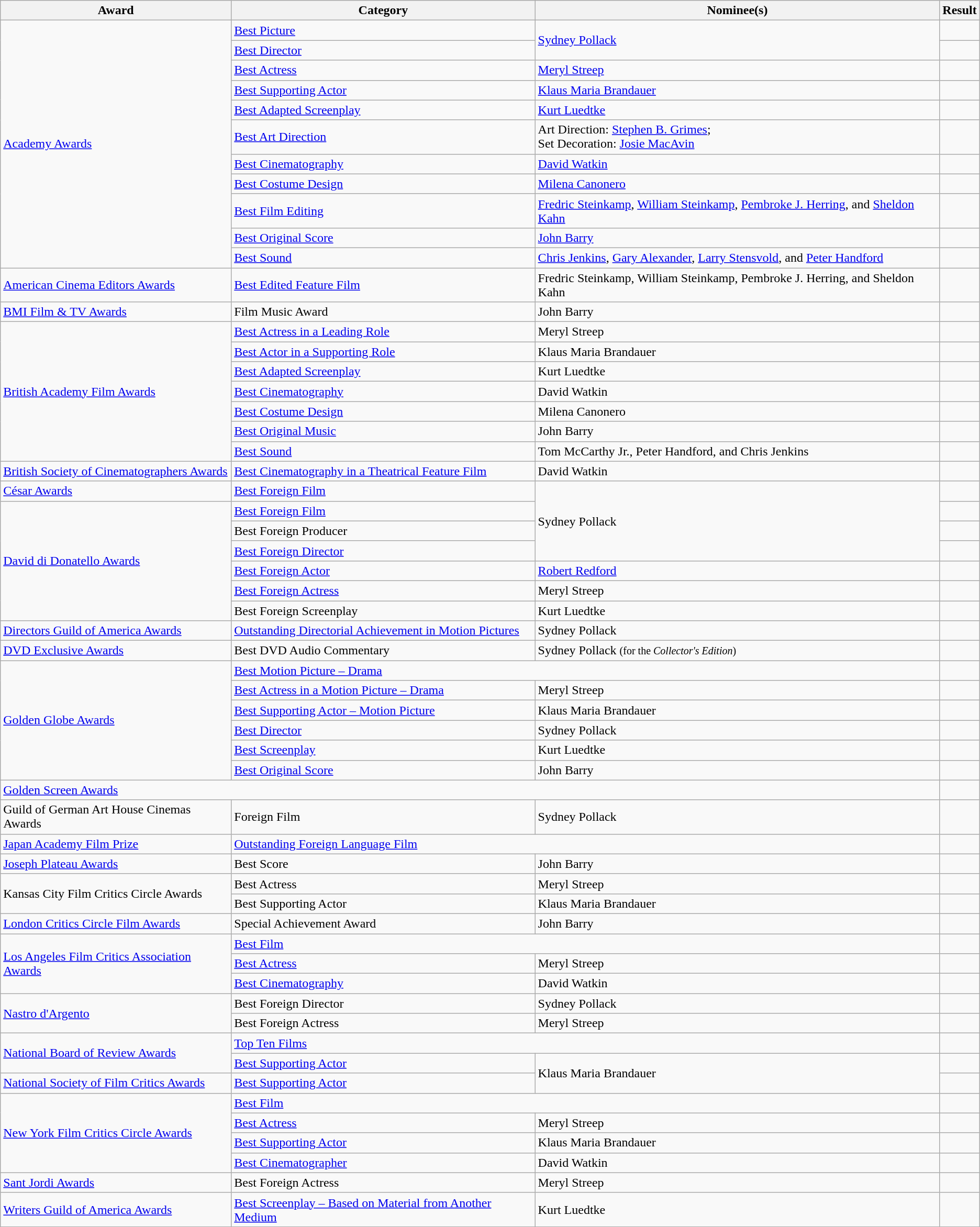<table class="wikitable plainrowheaders">
<tr>
<th>Award</th>
<th>Category</th>
<th>Nominee(s)</th>
<th>Result</th>
</tr>
<tr>
<td rowspan="11"><a href='#'>Academy Awards</a></td>
<td><a href='#'>Best Picture</a></td>
<td rowspan="2"><a href='#'>Sydney Pollack</a></td>
<td></td>
</tr>
<tr>
<td><a href='#'>Best Director</a></td>
<td></td>
</tr>
<tr>
<td><a href='#'>Best Actress</a></td>
<td><a href='#'>Meryl Streep</a></td>
<td></td>
</tr>
<tr>
<td><a href='#'>Best Supporting Actor</a></td>
<td><a href='#'>Klaus Maria Brandauer</a></td>
<td></td>
</tr>
<tr>
<td><a href='#'>Best Adapted Screenplay</a></td>
<td><a href='#'>Kurt Luedtke</a></td>
<td></td>
</tr>
<tr>
<td><a href='#'>Best Art Direction</a></td>
<td>Art Direction: <a href='#'>Stephen B. Grimes</a>; <br> Set Decoration: <a href='#'>Josie MacAvin</a></td>
<td></td>
</tr>
<tr>
<td><a href='#'>Best Cinematography</a></td>
<td><a href='#'>David Watkin</a></td>
<td></td>
</tr>
<tr>
<td><a href='#'>Best Costume Design</a></td>
<td><a href='#'>Milena Canonero</a></td>
<td></td>
</tr>
<tr>
<td><a href='#'>Best Film Editing</a></td>
<td><a href='#'>Fredric Steinkamp</a>, <a href='#'>William Steinkamp</a>, <a href='#'>Pembroke J. Herring</a>, and <a href='#'>Sheldon Kahn</a></td>
<td></td>
</tr>
<tr>
<td><a href='#'>Best Original Score</a></td>
<td><a href='#'>John Barry</a></td>
<td></td>
</tr>
<tr>
<td><a href='#'>Best Sound</a></td>
<td><a href='#'>Chris Jenkins</a>, <a href='#'>Gary Alexander</a>, <a href='#'>Larry Stensvold</a>, and <a href='#'>Peter Handford</a></td>
<td></td>
</tr>
<tr>
<td><a href='#'>American Cinema Editors Awards</a></td>
<td><a href='#'>Best Edited Feature Film</a></td>
<td>Fredric Steinkamp, William Steinkamp, Pembroke J. Herring, and Sheldon Kahn</td>
<td></td>
</tr>
<tr>
<td><a href='#'>BMI Film & TV Awards</a></td>
<td>Film Music Award</td>
<td>John Barry</td>
<td></td>
</tr>
<tr>
<td rowspan="7"><a href='#'>British Academy Film Awards</a></td>
<td><a href='#'>Best Actress in a Leading Role</a></td>
<td>Meryl Streep</td>
<td></td>
</tr>
<tr>
<td><a href='#'>Best Actor in a Supporting Role</a></td>
<td>Klaus Maria Brandauer</td>
<td></td>
</tr>
<tr>
<td><a href='#'>Best Adapted Screenplay</a></td>
<td>Kurt Luedtke</td>
<td></td>
</tr>
<tr>
<td><a href='#'>Best Cinematography</a></td>
<td>David Watkin</td>
<td></td>
</tr>
<tr>
<td><a href='#'>Best Costume Design</a></td>
<td>Milena Canonero</td>
<td></td>
</tr>
<tr>
<td><a href='#'>Best Original Music</a></td>
<td>John Barry</td>
<td></td>
</tr>
<tr>
<td><a href='#'>Best Sound</a></td>
<td>Tom McCarthy Jr., Peter Handford, and Chris Jenkins</td>
<td></td>
</tr>
<tr>
<td><a href='#'>British Society of Cinematographers Awards</a></td>
<td><a href='#'>Best Cinematography in a Theatrical Feature Film</a></td>
<td>David Watkin</td>
<td></td>
</tr>
<tr>
<td><a href='#'>César Awards</a></td>
<td><a href='#'>Best Foreign Film</a></td>
<td rowspan="4">Sydney Pollack</td>
<td></td>
</tr>
<tr>
<td rowspan="6"><a href='#'>David di Donatello Awards</a></td>
<td><a href='#'>Best Foreign Film</a></td>
<td></td>
</tr>
<tr>
<td>Best Foreign Producer</td>
<td></td>
</tr>
<tr>
<td><a href='#'>Best Foreign Director</a></td>
<td></td>
</tr>
<tr>
<td><a href='#'>Best Foreign Actor</a></td>
<td><a href='#'>Robert Redford</a></td>
<td></td>
</tr>
<tr>
<td><a href='#'>Best Foreign Actress</a></td>
<td>Meryl Streep</td>
<td></td>
</tr>
<tr>
<td>Best Foreign Screenplay</td>
<td>Kurt Luedtke</td>
<td></td>
</tr>
<tr>
<td><a href='#'>Directors Guild of America Awards</a></td>
<td><a href='#'>Outstanding Directorial Achievement in Motion Pictures</a></td>
<td>Sydney Pollack</td>
<td></td>
</tr>
<tr>
<td><a href='#'>DVD Exclusive Awards</a></td>
<td>Best DVD Audio Commentary</td>
<td>Sydney Pollack <small>(for the <em>Collector's Edition</em>)</small></td>
<td></td>
</tr>
<tr>
<td rowspan="6"><a href='#'>Golden Globe Awards</a></td>
<td colspan="2"><a href='#'>Best Motion Picture – Drama</a></td>
<td></td>
</tr>
<tr>
<td><a href='#'>Best Actress in a Motion Picture – Drama</a></td>
<td>Meryl Streep</td>
<td></td>
</tr>
<tr>
<td><a href='#'>Best Supporting Actor – Motion Picture</a></td>
<td>Klaus Maria Brandauer</td>
<td></td>
</tr>
<tr>
<td><a href='#'>Best Director</a></td>
<td>Sydney Pollack</td>
<td></td>
</tr>
<tr>
<td><a href='#'>Best Screenplay</a></td>
<td>Kurt Luedtke</td>
<td></td>
</tr>
<tr>
<td><a href='#'>Best Original Score</a></td>
<td>John Barry</td>
<td></td>
</tr>
<tr>
<td colspan="3"><a href='#'>Golden Screen Awards</a></td>
<td></td>
</tr>
<tr>
<td>Guild of German Art House Cinemas Awards</td>
<td>Foreign Film</td>
<td>Sydney Pollack</td>
<td></td>
</tr>
<tr>
<td><a href='#'>Japan Academy Film Prize</a></td>
<td colspan="2"><a href='#'>Outstanding Foreign Language Film</a></td>
<td></td>
</tr>
<tr>
<td><a href='#'>Joseph Plateau Awards</a></td>
<td>Best Score</td>
<td>John Barry</td>
<td></td>
</tr>
<tr>
<td rowspan="2">Kansas City Film Critics Circle Awards</td>
<td>Best Actress</td>
<td>Meryl Streep</td>
<td></td>
</tr>
<tr>
<td>Best Supporting Actor</td>
<td>Klaus Maria Brandauer</td>
<td></td>
</tr>
<tr>
<td><a href='#'>London Critics Circle Film Awards</a></td>
<td>Special Achievement Award</td>
<td>John Barry</td>
<td></td>
</tr>
<tr>
<td rowspan="3"><a href='#'>Los Angeles Film Critics Association Awards</a></td>
<td colspan="2"><a href='#'>Best Film</a></td>
<td></td>
</tr>
<tr>
<td><a href='#'>Best Actress</a></td>
<td>Meryl Streep</td>
<td></td>
</tr>
<tr>
<td><a href='#'>Best Cinematography</a></td>
<td>David Watkin</td>
<td></td>
</tr>
<tr>
<td rowspan="2"><a href='#'>Nastro d'Argento</a></td>
<td>Best Foreign Director</td>
<td>Sydney Pollack</td>
<td></td>
</tr>
<tr>
<td>Best Foreign Actress</td>
<td>Meryl Streep</td>
<td></td>
</tr>
<tr>
<td rowspan="2"><a href='#'>National Board of Review Awards</a></td>
<td colspan="2"><a href='#'>Top Ten Films</a></td>
<td></td>
</tr>
<tr>
<td><a href='#'>Best Supporting Actor</a></td>
<td rowspan="2">Klaus Maria Brandauer</td>
<td></td>
</tr>
<tr>
<td><a href='#'>National Society of Film Critics Awards</a></td>
<td><a href='#'>Best Supporting Actor</a></td>
<td></td>
</tr>
<tr>
<td rowspan="4"><a href='#'>New York Film Critics Circle Awards</a></td>
<td colspan="2"><a href='#'>Best Film</a></td>
<td></td>
</tr>
<tr>
<td><a href='#'>Best Actress</a></td>
<td>Meryl Streep</td>
<td></td>
</tr>
<tr>
<td><a href='#'>Best Supporting Actor</a></td>
<td>Klaus Maria Brandauer</td>
<td></td>
</tr>
<tr>
<td><a href='#'>Best Cinematographer</a></td>
<td>David Watkin</td>
<td></td>
</tr>
<tr>
<td><a href='#'>Sant Jordi Awards</a></td>
<td>Best Foreign Actress</td>
<td>Meryl Streep</td>
<td></td>
</tr>
<tr>
<td><a href='#'>Writers Guild of America Awards</a></td>
<td><a href='#'>Best Screenplay – Based on Material from Another Medium</a></td>
<td>Kurt Luedtke</td>
<td></td>
</tr>
</table>
